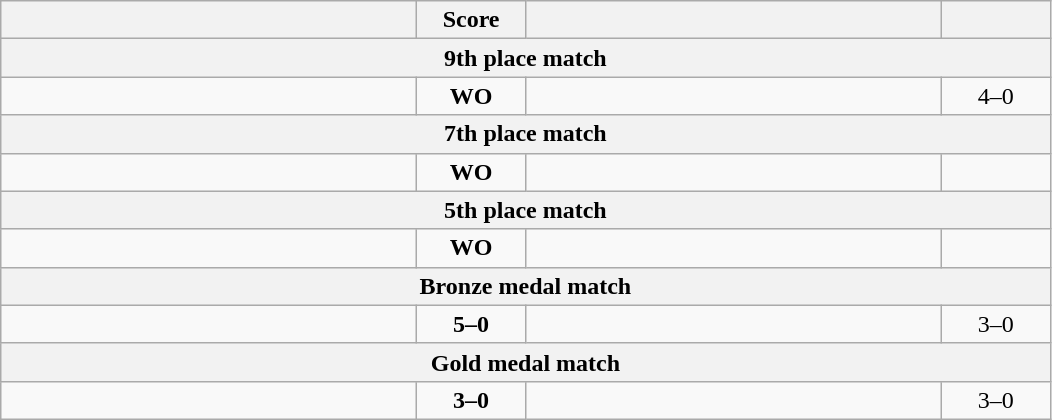<table class="wikitable" style="text-align: center; ">
<tr>
<th align="right" width="270"></th>
<th width="65">Score</th>
<th align="left" width="270"></th>
<th width="65"></th>
</tr>
<tr>
<th colspan="4">9th place match</th>
</tr>
<tr>
<td align="left"><strong></strong></td>
<td><strong>WO</strong></td>
<td align="left"></td>
<td>4–0 <strong></strong></td>
</tr>
<tr>
<th colspan="4">7th place match</th>
</tr>
<tr>
<td align="left"><strong></strong></td>
<td><strong>WO</strong></td>
<td align="left"></td>
<td></td>
</tr>
<tr>
<th colspan="4">5th place match</th>
</tr>
<tr>
<td align="left"><strong></strong></td>
<td><strong>WO</strong></td>
<td align="left"></td>
<td></td>
</tr>
<tr>
<th colspan="4">Bronze medal match</th>
</tr>
<tr>
<td align="left"><strong></strong></td>
<td><strong>5–0</strong></td>
<td align="left"></td>
<td>3–0 <strong></strong></td>
</tr>
<tr>
<th colspan="4">Gold medal match</th>
</tr>
<tr>
<td align="left"><strong></strong></td>
<td><strong>3–0</strong></td>
<td align="left"></td>
<td>3–0 <strong></strong></td>
</tr>
</table>
